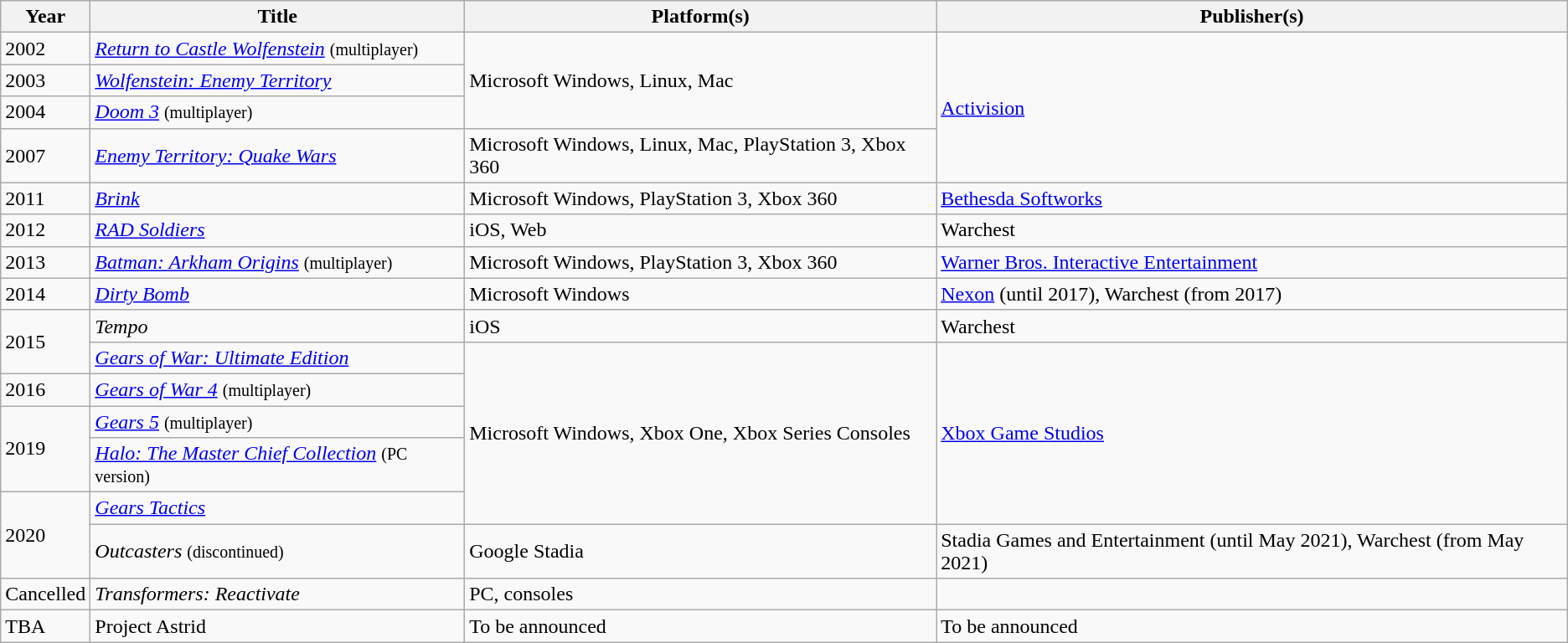<table class="wikitable">
<tr>
<th>Year</th>
<th>Title</th>
<th>Platform(s)</th>
<th>Publisher(s)</th>
</tr>
<tr>
<td>2002</td>
<td><em><a href='#'>Return to Castle Wolfenstein</a></em> <small>(multiplayer)</small></td>
<td rowspan="3">Microsoft Windows, Linux, Mac</td>
<td rowspan="4"><a href='#'>Activision</a></td>
</tr>
<tr>
<td>2003</td>
<td><em><a href='#'>Wolfenstein: Enemy Territory</a></em></td>
</tr>
<tr>
<td>2004</td>
<td><em><a href='#'>Doom 3</a></em> <small>(multiplayer)</small></td>
</tr>
<tr>
<td>2007</td>
<td><em><a href='#'>Enemy Territory: Quake Wars</a></em></td>
<td>Microsoft Windows, Linux, Mac, PlayStation 3, Xbox 360</td>
</tr>
<tr>
<td>2011</td>
<td><em><a href='#'>Brink</a></em></td>
<td>Microsoft Windows, PlayStation 3, Xbox 360</td>
<td><a href='#'>Bethesda Softworks</a></td>
</tr>
<tr>
<td>2012</td>
<td><em><a href='#'>RAD Soldiers</a></em></td>
<td>iOS, Web</td>
<td>Warchest</td>
</tr>
<tr>
<td>2013</td>
<td><em><a href='#'>Batman: Arkham Origins</a></em> <small>(multiplayer)</small></td>
<td>Microsoft Windows, PlayStation 3, Xbox 360</td>
<td><a href='#'>Warner Bros. Interactive Entertainment</a></td>
</tr>
<tr>
<td>2014</td>
<td><em><a href='#'>Dirty Bomb</a></em></td>
<td>Microsoft Windows</td>
<td><a href='#'>Nexon</a> (until 2017), Warchest (from 2017)</td>
</tr>
<tr>
<td rowspan="2">2015</td>
<td><em>Tempo</em></td>
<td>iOS</td>
<td>Warchest</td>
</tr>
<tr>
<td><em><a href='#'>Gears of War: Ultimate Edition</a></em></td>
<td rowspan="5">Microsoft Windows, Xbox One, Xbox Series Consoles</td>
<td rowspan="5"><a href='#'>Xbox Game Studios</a></td>
</tr>
<tr>
<td>2016</td>
<td><em><a href='#'>Gears of War 4</a></em> <small>(multiplayer)</small></td>
</tr>
<tr>
<td rowspan="2">2019</td>
<td><em><a href='#'>Gears 5</a></em> <small>(multiplayer)</small></td>
</tr>
<tr>
<td><em><a href='#'>Halo: The Master Chief Collection</a> </em><small>(PC version)</small></td>
</tr>
<tr>
<td rowspan="2">2020</td>
<td><em><a href='#'>Gears Tactics</a></em></td>
</tr>
<tr>
<td><em>Outcasters</em> <small>(discontinued)</small></td>
<td>Google Stadia</td>
<td>Stadia Games and Entertainment (until May 2021), Warchest (from May 2021)</td>
</tr>
<tr>
<td>Cancelled</td>
<td><em>Transformers: Reactivate</em></td>
<td>PC, consoles</td>
<td></td>
</tr>
<tr>
<td>TBA</td>
<td>Project Astrid</td>
<td>To be announced</td>
<td>To be announced</td>
</tr>
</table>
